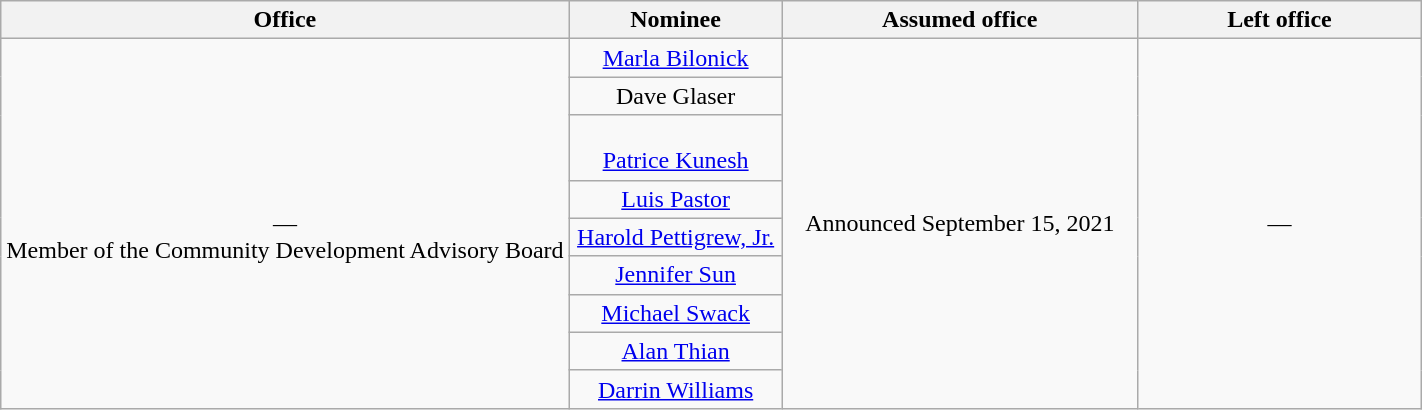<table class="wikitable sortable" style="text-align:center">
<tr>
<th style="width:40%;">Office</th>
<th style="width:15%;">Nominee</th>
<th style="width:25%;" data-sort-type="date">Assumed office</th>
<th style="width:20%;" data-sort-type="date">Left office</th>
</tr>
<tr>
<td rowspan=9><br>—<br>Member of the Community Development Advisory Board</td>
<td><a href='#'>Marla Bilonick</a></td>
<td rowspan=9>Announced September 15, 2021</td>
<td rowspan=9>—</td>
</tr>
<tr>
<td>Dave Glaser</td>
</tr>
<tr>
<td><br><a href='#'>Patrice Kunesh</a></td>
</tr>
<tr>
<td><a href='#'>Luis Pastor</a></td>
</tr>
<tr>
<td><a href='#'>Harold Pettigrew, Jr.</a></td>
</tr>
<tr>
<td><a href='#'>Jennifer Sun</a></td>
</tr>
<tr>
<td><a href='#'>Michael Swack</a></td>
</tr>
<tr>
<td><a href='#'>Alan Thian</a></td>
</tr>
<tr>
<td><a href='#'>Darrin Williams</a></td>
</tr>
</table>
